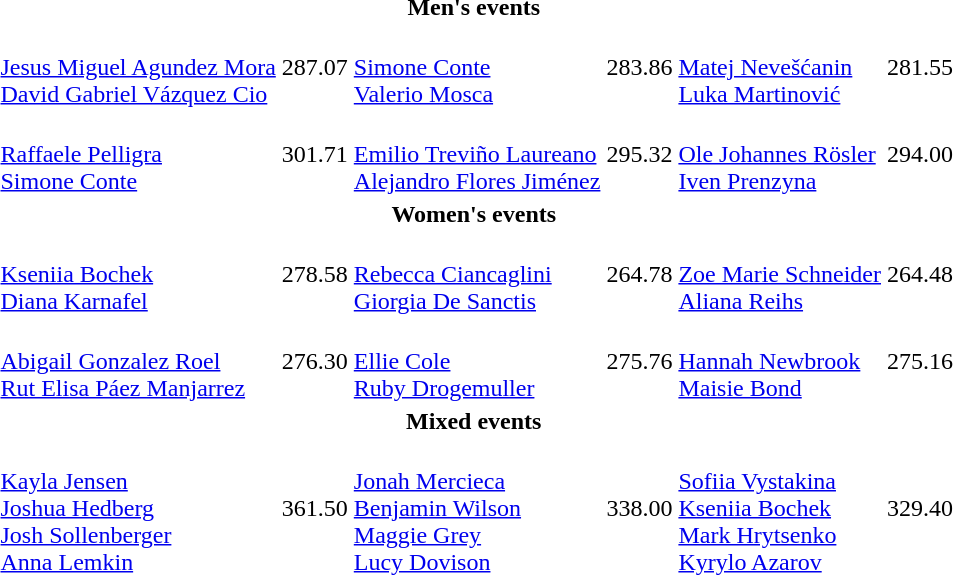<table>
<tr>
<th colspan=7>Men's events</th>
</tr>
<tr>
<td></td>
<td><br><a href='#'>Jesus Miguel Agundez Mora</a><br><a href='#'>David Gabriel Vázquez Cio</a></td>
<td>287.07</td>
<td><br><a href='#'>Simone Conte</a><br><a href='#'>Valerio Mosca</a></td>
<td>283.86</td>
<td><br><a href='#'>Matej Nevešćanin</a><br><a href='#'>Luka Martinović</a></td>
<td>281.55</td>
</tr>
<tr>
<td></td>
<td><br><a href='#'>Raffaele Pelligra</a><br><a href='#'>Simone Conte</a></td>
<td>301.71</td>
<td><br><a href='#'>Emilio Treviño Laureano</a><br><a href='#'>Alejandro Flores Jiménez</a></td>
<td>295.32</td>
<td><br><a href='#'>Ole Johannes Rösler</a><br><a href='#'>Iven Prenzyna</a></td>
<td>294.00</td>
</tr>
<tr>
<th colspan=7>Women's events</th>
</tr>
<tr>
<td></td>
<td><br><a href='#'>Kseniia Bochek</a><br><a href='#'>Diana Karnafel</a></td>
<td>278.58</td>
<td><br><a href='#'>Rebecca Ciancaglini</a><br><a href='#'>Giorgia De Sanctis</a></td>
<td>264.78</td>
<td><br><a href='#'>Zoe Marie Schneider</a><br><a href='#'>Aliana Reihs</a></td>
<td>264.48</td>
</tr>
<tr>
<td></td>
<td><br><a href='#'>Abigail Gonzalez Roel</a><br><a href='#'>Rut Elisa Páez Manjarrez</a></td>
<td>276.30</td>
<td><br><a href='#'>Ellie Cole</a><br><a href='#'>Ruby Drogemuller</a></td>
<td>275.76</td>
<td><br><a href='#'>Hannah Newbrook</a><br><a href='#'>Maisie Bond</a></td>
<td>275.16</td>
</tr>
<tr>
<th colspan=7>Mixed events</th>
</tr>
<tr>
<td></td>
<td><br><a href='#'>Kayla Jensen</a><br><a href='#'>Joshua Hedberg</a><br><a href='#'>Josh Sollenberger</a><br><a href='#'>Anna Lemkin</a></td>
<td>361.50</td>
<td><br><a href='#'>Jonah Mercieca</a><br><a href='#'>Benjamin Wilson</a><br><a href='#'>Maggie Grey</a><br><a href='#'>Lucy Dovison</a></td>
<td>338.00</td>
<td><br><a href='#'>Sofiia Vystakina</a><br><a href='#'>Kseniia Bochek</a><br><a href='#'>Mark Hrytsenko</a><br><a href='#'>Kyrylo Azarov</a><br></td>
<td>329.40</td>
</tr>
</table>
